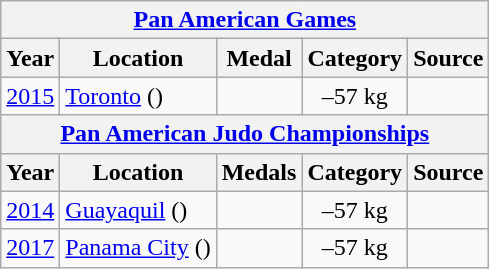<table class="wikitable">
<tr>
<th colspan=5 align=center><a href='#'>Pan American Games</a></th>
</tr>
<tr>
<th>Year</th>
<th>Location</th>
<th>Medal</th>
<th>Category</th>
<th>Source</th>
</tr>
<tr>
<td align=center><a href='#'>2015</a></td>
<td align=left><a href='#'>Toronto</a> ()</td>
<td align=center></td>
<td align=center>–57 kg</td>
<td align=center></td>
</tr>
<tr>
<th colspan=5 align=center><a href='#'>Pan American Judo Championships</a></th>
</tr>
<tr>
<th>Year</th>
<th>Location</th>
<th>Medals</th>
<th>Category</th>
<th>Source</th>
</tr>
<tr>
<td align=center><a href='#'>2014</a></td>
<td align=left><a href='#'>Guayaquil</a> ()</td>
<td align=center></td>
<td align=center>–57 kg</td>
<td align=center></td>
</tr>
<tr>
<td align=center><a href='#'>2017</a></td>
<td align=left><a href='#'>Panama City</a> ()</td>
<td align=center></td>
<td align=center>–57 kg</td>
<td align=center></td>
</tr>
</table>
